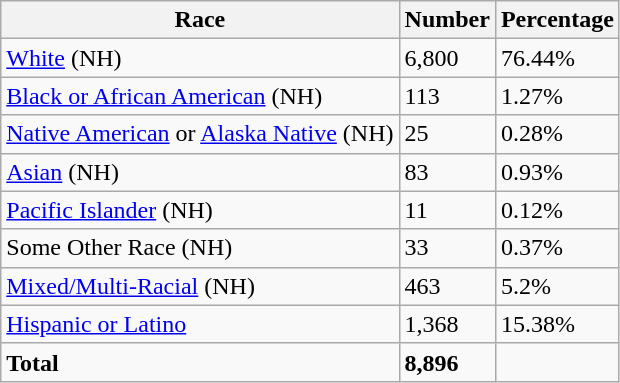<table class="wikitable">
<tr>
<th>Race</th>
<th>Number</th>
<th>Percentage</th>
</tr>
<tr>
<td><a href='#'>White</a> (NH)</td>
<td>6,800</td>
<td>76.44%</td>
</tr>
<tr>
<td><a href='#'>Black or African American</a> (NH)</td>
<td>113</td>
<td>1.27%</td>
</tr>
<tr>
<td><a href='#'>Native American</a> or <a href='#'>Alaska Native</a> (NH)</td>
<td>25</td>
<td>0.28%</td>
</tr>
<tr>
<td><a href='#'>Asian</a> (NH)</td>
<td>83</td>
<td>0.93%</td>
</tr>
<tr>
<td><a href='#'>Pacific Islander</a> (NH)</td>
<td>11</td>
<td>0.12%</td>
</tr>
<tr>
<td>Some Other Race (NH)</td>
<td>33</td>
<td>0.37%</td>
</tr>
<tr>
<td><a href='#'>Mixed/Multi-Racial</a> (NH)</td>
<td>463</td>
<td>5.2%</td>
</tr>
<tr>
<td><a href='#'>Hispanic or Latino</a></td>
<td>1,368</td>
<td>15.38%</td>
</tr>
<tr>
<td><strong>Total</strong></td>
<td><strong>8,896</strong></td>
<td></td>
</tr>
</table>
